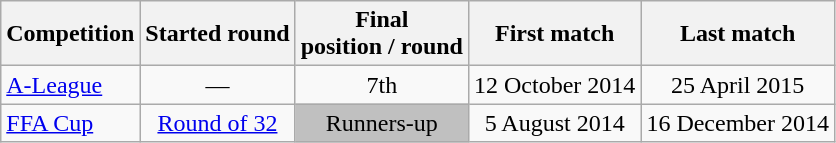<table class="wikitable">
<tr>
<th>Competition</th>
<th>Started round</th>
<th>Final <br>position / round</th>
<th>First match</th>
<th>Last match</th>
</tr>
<tr style="text-align: center">
<td align=left><a href='#'>A-League</a></td>
<td>—</td>
<td>7th</td>
<td>12 October 2014</td>
<td>25 April 2015</td>
</tr>
<tr style="text-align: center">
<td align=left><a href='#'>FFA Cup</a></td>
<td><a href='#'>Round of 32</a></td>
<td style="background: silver">Runners-up</td>
<td>5 August 2014</td>
<td>16 December 2014</td>
</tr>
</table>
